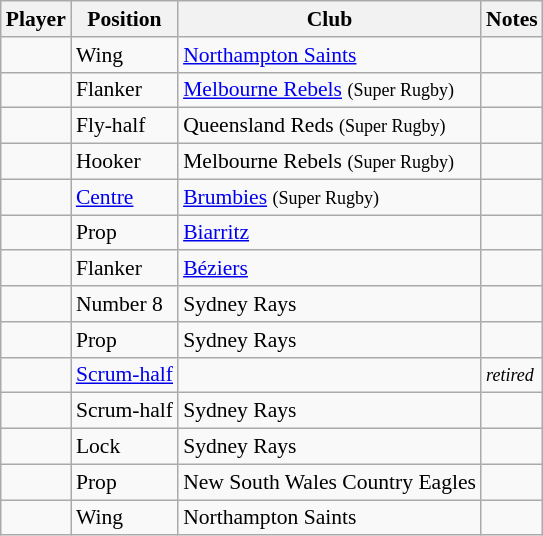<table class="wikitable plainrowheaders" style="font-size:90%;">
<tr>
<th scope=col>Player</th>
<th scope=col>Position</th>
<th scope=col>Club</th>
<th scope=col>Notes</th>
</tr>
<tr>
<td align=left> </td>
<td align=left>Wing</td>
<td align=left> <a href='#'>Northampton Saints</a></td>
<td align=left></td>
</tr>
<tr>
<td align=left> </td>
<td align=left>Flanker</td>
<td align=left><a href='#'>Melbourne Rebels</a> <small>(Super Rugby)</small></td>
<td align=left></td>
</tr>
<tr>
<td align=left> </td>
<td align=left>Fly-half</td>
<td align=left>Queensland Reds <small>(Super Rugby)</small></td>
<td align=left></td>
</tr>
<tr>
<td align=left> </td>
<td align=left>Hooker</td>
<td align=left>Melbourne Rebels <small>(Super Rugby)</small></td>
<td align=left></td>
</tr>
<tr>
<td align=left> </td>
<td align=left><a href='#'>Centre</a></td>
<td align=left><a href='#'>Brumbies</a> <small>(Super Rugby)</small></td>
<td align=left></td>
</tr>
<tr>
<td align=left> </td>
<td align=left>Prop</td>
<td align=left> <a href='#'>Biarritz</a></td>
<td align=left></td>
</tr>
<tr>
<td align=left> </td>
<td align=left>Flanker</td>
<td align=left> <a href='#'>Béziers</a></td>
<td align=left></td>
</tr>
<tr>
<td align=left> </td>
<td align=left>Number 8</td>
<td align=left>Sydney Rays</td>
<td align=left></td>
</tr>
<tr>
<td align=left> </td>
<td align=left>Prop</td>
<td align=left>Sydney Rays</td>
<td align=left></td>
</tr>
<tr>
<td align=left> </td>
<td align=left><a href='#'>Scrum-half</a></td>
<td align=left></td>
<td align=left><small><em>retired</em></small></td>
</tr>
<tr>
<td align=left> </td>
<td align=left>Scrum-half</td>
<td align=left>Sydney Rays</td>
<td align=left></td>
</tr>
<tr>
<td align=left> </td>
<td align=left>Lock</td>
<td align=left>Sydney Rays</td>
<td align=left></td>
</tr>
<tr>
<td align=left> </td>
<td align=left>Prop</td>
<td align=left>New South Wales Country Eagles</td>
<td align=left></td>
</tr>
<tr>
<td align=left> </td>
<td align=left>Wing</td>
<td align=left> Northampton Saints</td>
<td align=left></td>
</tr>
</table>
